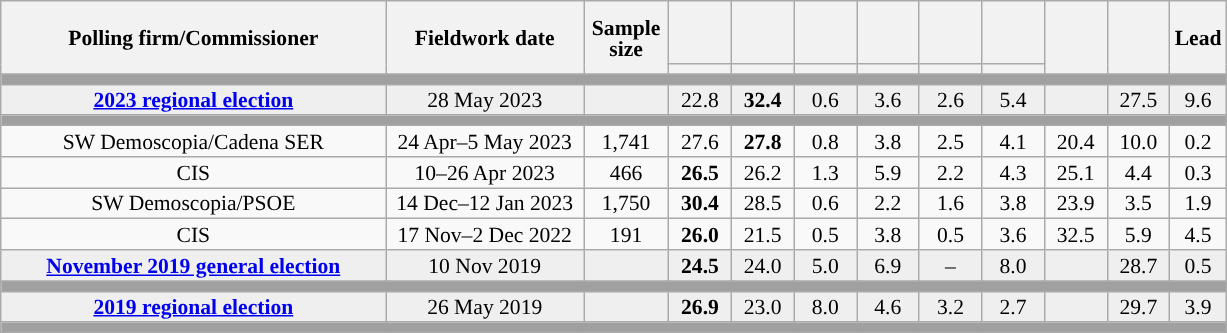<table class="wikitable collapsible collapsed" style="text-align:center; font-size:90%; line-height:14px;">
<tr style="height:42px;">
<th style="width:250px;" rowspan="2">Polling firm/Commissioner</th>
<th style="width:125px;" rowspan="2">Fieldwork date</th>
<th style="width:50px;" rowspan="2">Sample size</th>
<th style="width:35px;"></th>
<th style="width:35px;"></th>
<th style="width:35px;"></th>
<th style="width:35px;"></th>
<th style="width:35px;"></th>
<th style="width:35px;"></th>
<th style="width:35px;" rowspan="2"></th>
<th style="width:35px;" rowspan="2"></th>
<th style="width:30px;" rowspan="2">Lead</th>
</tr>
<tr>
<th style="color:inherit;background:"></th>
<th style="color:inherit;background:"></th>
<th style="color:inherit;background:"></th>
<th style="color:inherit;background:"></th>
<th style="color:inherit;background:"></th>
<th style="color:inherit;background:"></th>
</tr>
<tr>
<td colspan="12" style="background:#A0A0A0"></td>
</tr>
<tr style="background:#EFEFEF;">
<td><strong><a href='#'>2023 regional election</a></strong></td>
<td>28 May 2023</td>
<td></td>
<td>22.8</td>
<td><strong>32.4</strong></td>
<td>0.6</td>
<td>3.6</td>
<td>2.6</td>
<td>5.4</td>
<td></td>
<td>27.5</td>
<td style="background:">9.6</td>
</tr>
<tr>
<td colspan="12" style="background:#A0A0A0"></td>
</tr>
<tr>
<td>SW Demoscopia/Cadena SER</td>
<td>24 Apr–5 May 2023</td>
<td>1,741</td>
<td>27.6</td>
<td><strong>27.8</strong></td>
<td>0.8</td>
<td>3.8</td>
<td>2.5</td>
<td>4.1</td>
<td>20.4</td>
<td>10.0</td>
<td style="background:">0.2</td>
</tr>
<tr>
<td>CIS</td>
<td>10–26 Apr 2023</td>
<td>466</td>
<td><strong>26.5</strong></td>
<td>26.2</td>
<td>1.3</td>
<td>5.9</td>
<td>2.2</td>
<td>4.3</td>
<td>25.1</td>
<td>4.4</td>
<td style="background:">0.3</td>
</tr>
<tr>
<td>SW Demoscopia/PSOE</td>
<td>14 Dec–12 Jan 2023</td>
<td>1,750</td>
<td><strong>30.4</strong></td>
<td>28.5</td>
<td>0.6</td>
<td>2.2</td>
<td>1.6</td>
<td>3.8</td>
<td>23.9</td>
<td>3.5</td>
<td style="background:">1.9</td>
</tr>
<tr>
<td>CIS</td>
<td>17 Nov–2 Dec 2022</td>
<td>191</td>
<td><strong>26.0</strong></td>
<td>21.5</td>
<td>0.5</td>
<td>3.8</td>
<td>0.5</td>
<td>3.6</td>
<td>32.5</td>
<td>5.9</td>
<td style="background:">4.5</td>
</tr>
<tr style="background:#EFEFEF;">
<td><strong><a href='#'>November 2019 general election</a></strong></td>
<td>10 Nov 2019</td>
<td></td>
<td><strong>24.5</strong></td>
<td>24.0</td>
<td>5.0</td>
<td>6.9</td>
<td>–</td>
<td>8.0</td>
<td></td>
<td>28.7</td>
<td style="background:">0.5</td>
</tr>
<tr>
<td colspan="12" style="background:#A0A0A0"></td>
</tr>
<tr style="background:#EFEFEF;">
<td><strong><a href='#'>2019 regional election</a></strong></td>
<td>26 May 2019</td>
<td></td>
<td><strong>26.9</strong></td>
<td>23.0</td>
<td>8.0</td>
<td>4.6</td>
<td>3.2</td>
<td>2.7</td>
<td></td>
<td>29.7</td>
<td style="background:">3.9</td>
</tr>
<tr>
<td colspan="12" style="background:#A0A0A0"></td>
</tr>
</table>
